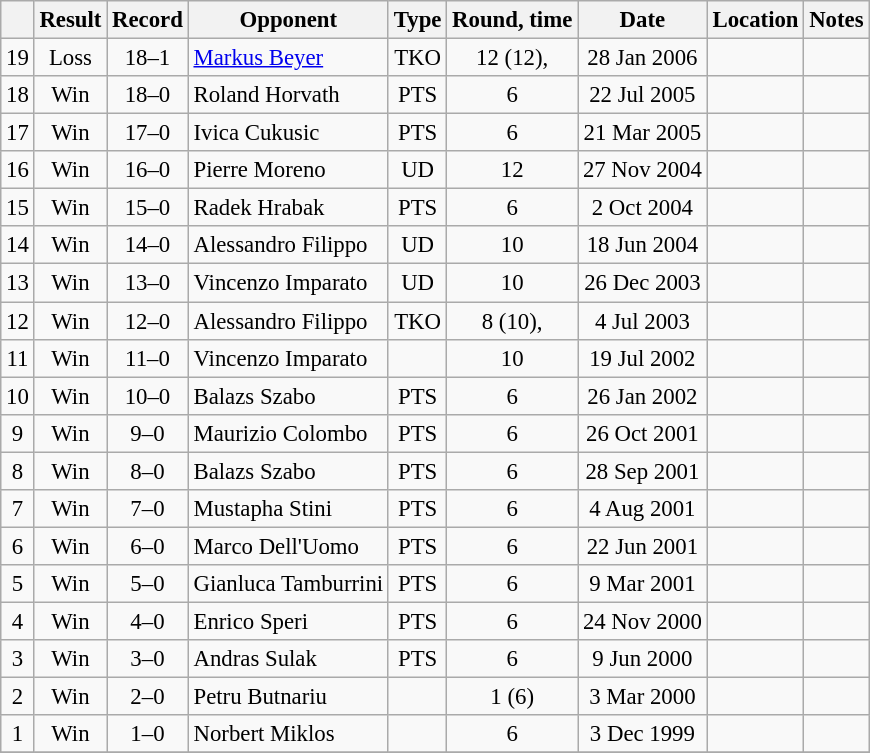<table class="wikitable" style="text-align:center; font-size:95%">
<tr>
<th></th>
<th>Result</th>
<th>Record</th>
<th>Opponent</th>
<th>Type</th>
<th>Round, time</th>
<th>Date</th>
<th>Location</th>
<th>Notes</th>
</tr>
<tr>
<td>19</td>
<td>Loss</td>
<td>18–1</td>
<td style="text-align:left;"> <a href='#'>Markus Beyer</a></td>
<td>TKO</td>
<td>12 (12), </td>
<td>28 Jan 2006</td>
<td style="text-align:left;"> </td>
<td style="text-align:left;"></td>
</tr>
<tr>
<td>18</td>
<td>Win</td>
<td>18–0</td>
<td style="text-align:left;"> Roland Horvath</td>
<td>PTS</td>
<td>6</td>
<td>22 Jul 2005</td>
<td style="text-align:left;"> </td>
<td></td>
</tr>
<tr>
<td>17</td>
<td>Win</td>
<td>17–0</td>
<td style="text-align:left;"> Ivica Cukusic</td>
<td>PTS</td>
<td>6</td>
<td>21 Mar 2005</td>
<td style="text-align:left;"> </td>
<td></td>
</tr>
<tr>
<td>16</td>
<td>Win</td>
<td>16–0</td>
<td style="text-align:left;"> Pierre Moreno</td>
<td>UD</td>
<td>12</td>
<td>27 Nov 2004</td>
<td style="text-align:left;"> </td>
<td style="text-align:left;"></td>
</tr>
<tr>
<td>15</td>
<td>Win</td>
<td>15–0</td>
<td style="text-align:left;"> Radek Hrabak</td>
<td>PTS</td>
<td>6</td>
<td>2 Oct 2004</td>
<td style="text-align:left;"> </td>
<td></td>
</tr>
<tr>
<td>14</td>
<td>Win</td>
<td>14–0</td>
<td style="text-align:left;"> Alessandro Filippo</td>
<td>UD</td>
<td>10</td>
<td>18 Jun 2004</td>
<td style="text-align:left;"> </td>
<td style="text-align:left;"></td>
</tr>
<tr>
<td>13</td>
<td>Win</td>
<td>13–0</td>
<td style="text-align:left;"> Vincenzo Imparato</td>
<td>UD</td>
<td>10</td>
<td>26 Dec 2003</td>
<td style="text-align:left;"> </td>
<td style="text-align:left;"></td>
</tr>
<tr>
<td>12</td>
<td>Win</td>
<td>12–0</td>
<td style="text-align:left;"> Alessandro Filippo</td>
<td>TKO</td>
<td>8 (10), </td>
<td>4 Jul 2003</td>
<td style="text-align:left;"> </td>
<td style="text-align:left;"></td>
</tr>
<tr>
<td>11</td>
<td>Win</td>
<td>11–0</td>
<td style="text-align:left;"> Vincenzo Imparato</td>
<td></td>
<td>10</td>
<td>19 Jul 2002</td>
<td style="text-align:left;"> </td>
<td style="text-align:left;"></td>
</tr>
<tr>
<td>10</td>
<td>Win</td>
<td>10–0</td>
<td style="text-align:left;"> Balazs Szabo</td>
<td>PTS</td>
<td>6</td>
<td>26 Jan 2002</td>
<td style="text-align:left;"> </td>
<td></td>
</tr>
<tr>
<td>9</td>
<td>Win</td>
<td>9–0</td>
<td style="text-align:left;"> Maurizio Colombo</td>
<td>PTS</td>
<td>6</td>
<td>26 Oct 2001</td>
<td style="text-align:left;"> </td>
<td></td>
</tr>
<tr>
<td>8</td>
<td>Win</td>
<td>8–0</td>
<td style="text-align:left;"> Balazs Szabo</td>
<td>PTS</td>
<td>6</td>
<td>28 Sep 2001</td>
<td style="text-align:left;"> </td>
<td></td>
</tr>
<tr>
<td>7</td>
<td>Win</td>
<td>7–0</td>
<td style="text-align:left;"> Mustapha Stini</td>
<td>PTS</td>
<td>6</td>
<td>4 Aug 2001</td>
<td style="text-align:left;"> </td>
<td></td>
</tr>
<tr>
<td>6</td>
<td>Win</td>
<td>6–0</td>
<td style="text-align:left;"> Marco Dell'Uomo</td>
<td>PTS</td>
<td>6</td>
<td>22 Jun 2001</td>
<td style="text-align:left;"> </td>
<td></td>
</tr>
<tr>
<td>5</td>
<td>Win</td>
<td>5–0</td>
<td style="text-align:left;"> Gianluca Tamburrini</td>
<td>PTS</td>
<td>6</td>
<td>9 Mar 2001</td>
<td style="text-align:left;"> </td>
<td></td>
</tr>
<tr>
<td>4</td>
<td>Win</td>
<td>4–0</td>
<td style="text-align:left;"> Enrico Speri</td>
<td>PTS</td>
<td>6</td>
<td>24 Nov 2000</td>
<td style="text-align:left;"> </td>
<td></td>
</tr>
<tr>
<td>3</td>
<td>Win</td>
<td>3–0</td>
<td style="text-align:left;"> Andras Sulak</td>
<td>PTS</td>
<td>6</td>
<td>9 Jun 2000</td>
<td style="text-align:left;"> </td>
<td></td>
</tr>
<tr>
<td>2</td>
<td>Win</td>
<td>2–0</td>
<td style="text-align:left;"> Petru Butnariu</td>
<td></td>
<td>1 (6)</td>
<td>3 Mar 2000</td>
<td style="text-align:left;"> </td>
<td></td>
</tr>
<tr>
<td>1</td>
<td>Win</td>
<td>1–0</td>
<td style="text-align:left;"> Norbert Miklos</td>
<td></td>
<td>6</td>
<td>3 Dec 1999</td>
<td style="text-align:left;"> </td>
<td></td>
</tr>
<tr>
</tr>
</table>
